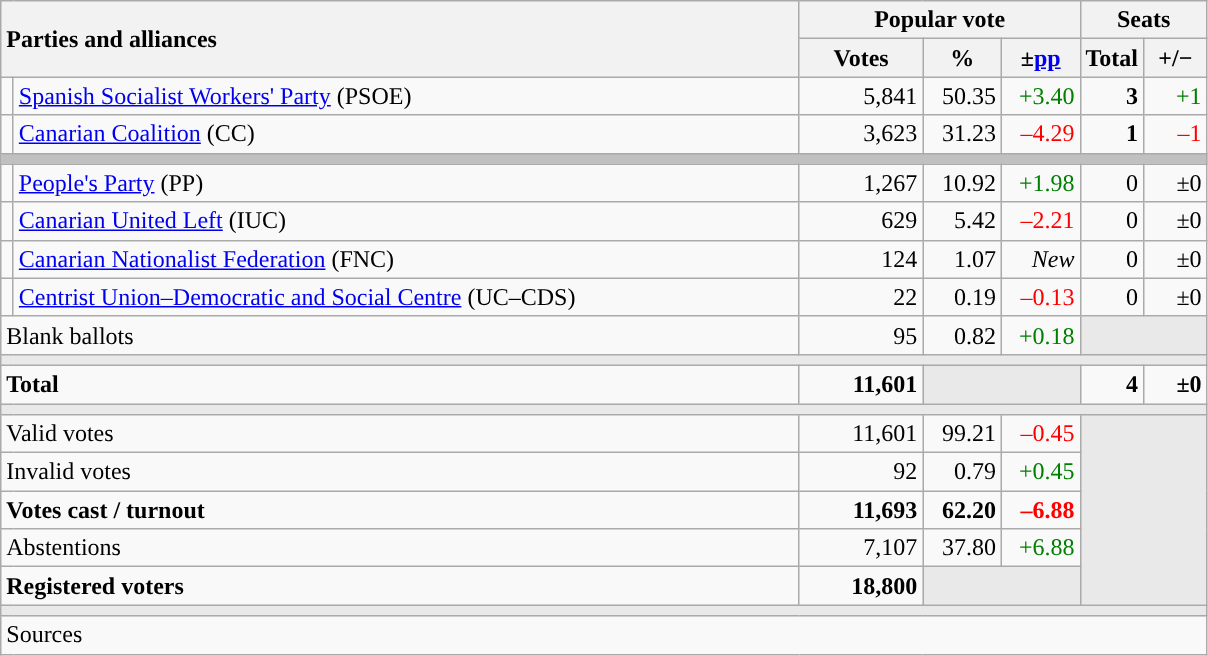<table class="wikitable" style="text-align:right;">
<tr>
<th style="text-align:left;" rowspan="2" colspan="2" width="525">Parties and alliances</th>
<th colspan="3">Popular vote</th>
<th colspan="2">Seats</th>
</tr>
<tr>
<th width="75">Votes</th>
<th width="45">%</th>
<th width="45">±<a href='#'>pp</a></th>
<th width="35">Total</th>
<th width="35">+/−</th>
</tr>
<tr>
<td width="1" style="color:inherit;background:"></td>
<td align="left"><a href='#'>Spanish Socialist Workers' Party</a> (PSOE)</td>
<td>5,841</td>
<td>50.35</td>
<td style="color:green;">+3.40</td>
<td><strong>3</strong></td>
<td style="color:green;">+1</td>
</tr>
<tr>
<td style="color:inherit;background:"></td>
<td align="left"><a href='#'>Canarian Coalition</a> (CC)</td>
<td>3,623</td>
<td>31.23</td>
<td style="color:red;">–4.29</td>
<td><strong>1</strong></td>
<td style="color:red;">–1</td>
</tr>
<tr>
<td colspan="7" bgcolor="#C0C0C0"></td>
</tr>
<tr>
<td style="color:inherit;background:"></td>
<td align="left"><a href='#'>People's Party</a> (PP)</td>
<td>1,267</td>
<td>10.92</td>
<td style="color:green;">+1.98</td>
<td>0</td>
<td>±0</td>
</tr>
<tr>
<td style="color:inherit;background:"></td>
<td align="left"><a href='#'>Canarian United Left</a> (IUC)</td>
<td>629</td>
<td>5.42</td>
<td style="color:red;">–2.21</td>
<td>0</td>
<td>±0</td>
</tr>
<tr>
<td style="color:inherit;background:"></td>
<td align="left"><a href='#'>Canarian Nationalist Federation</a> (FNC)</td>
<td>124</td>
<td>1.07</td>
<td><em>New</em></td>
<td>0</td>
<td>±0</td>
</tr>
<tr>
<td style="color:inherit;background:"></td>
<td align="left"><a href='#'>Centrist Union–Democratic and Social Centre</a> (UC–CDS)</td>
<td>22</td>
<td>0.19</td>
<td style="color:red;">–0.13</td>
<td>0</td>
<td>±0</td>
</tr>
<tr>
<td align="left" colspan="2">Blank ballots</td>
<td>95</td>
<td>0.82</td>
<td style="color:green;">+0.18</td>
<td bgcolor="#E9E9E9" colspan="2"></td>
</tr>
<tr>
<td colspan="7" bgcolor="#E9E9E9"></td>
</tr>
<tr style="font-weight:bold;">
<td align="left" colspan="2">Total</td>
<td>11,601</td>
<td bgcolor="#E9E9E9" colspan="2"></td>
<td>4</td>
<td>±0</td>
</tr>
<tr>
<td colspan="7" bgcolor="#E9E9E9"></td>
</tr>
<tr>
<td align="left" colspan="2">Valid votes</td>
<td>11,601</td>
<td>99.21</td>
<td style="color:red;">–0.45</td>
<td bgcolor="#E9E9E9" colspan="2" rowspan="5"></td>
</tr>
<tr>
<td align="left" colspan="2">Invalid votes</td>
<td>92</td>
<td>0.79</td>
<td style="color:green;">+0.45</td>
</tr>
<tr style="font-weight:bold;">
<td align="left" colspan="2">Votes cast / turnout</td>
<td>11,693</td>
<td>62.20</td>
<td style="color:red;">–6.88</td>
</tr>
<tr>
<td align="left" colspan="2">Abstentions</td>
<td>7,107</td>
<td>37.80</td>
<td style="color:green;">+6.88</td>
</tr>
<tr style="font-weight:bold;">
<td align="left" colspan="2">Registered voters</td>
<td>18,800</td>
<td bgcolor="#E9E9E9" colspan="2"></td>
</tr>
<tr>
<td colspan="7" bgcolor="#E9E9E9"></td>
</tr>
<tr>
<td align="left" colspan="7">Sources</td>
</tr>
</table>
